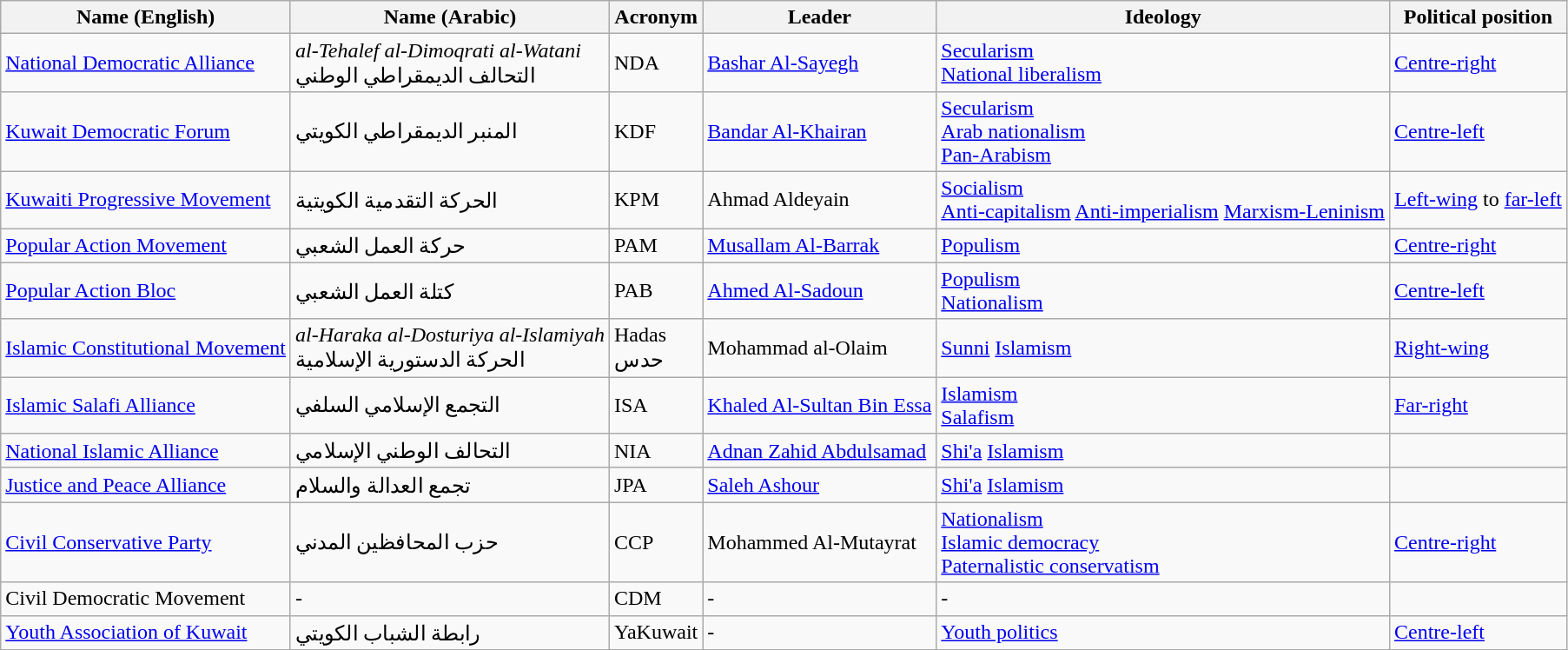<table class="wikitable">
<tr>
<th>Name (English)</th>
<th>Name (Arabic)</th>
<th>Acronym</th>
<th>Leader</th>
<th>Ideology</th>
<th>Political position</th>
</tr>
<tr>
<td><a href='#'>National Democratic Alliance</a></td>
<td><em>al-Tehalef al-Dimoqrati al-Watani</em><br><span>التحالف الديمقراطي الوطني</span></td>
<td>NDA</td>
<td><a href='#'>Bashar Al-Sayegh</a></td>
<td><a href='#'>Secularism</a><br><a href='#'>National liberalism</a></td>
<td><a href='#'>Centre-right</a></td>
</tr>
<tr>
<td><a href='#'>Kuwait Democratic Forum</a></td>
<td><span>المنبر الديمقراطي الكويتي</span></td>
<td>KDF</td>
<td><a href='#'>Bandar Al-Khairan</a></td>
<td><a href='#'>Secularism</a><br><a href='#'>Arab nationalism</a><br><a href='#'>Pan-Arabism</a></td>
<td><a href='#'>Centre-left</a></td>
</tr>
<tr>
<td><a href='#'>Kuwaiti Progressive Movement</a></td>
<td><span>الحركة التقدمية الكويتية</span></td>
<td>KPM</td>
<td>Ahmad Aldeyain</td>
<td><a href='#'>Socialism</a><br><a href='#'>Anti-capitalism</a> <a href='#'>Anti-imperialism</a> <a href='#'>Marxism-Leninism</a></td>
<td><a href='#'>Left-wing</a> to <a href='#'>far-left</a></td>
</tr>
<tr>
<td><a href='#'>Popular Action Movement</a></td>
<td><span>حركة العمل الشعبي</span></td>
<td>PAM</td>
<td><a href='#'>Musallam Al-Barrak</a></td>
<td><a href='#'>Populism</a></td>
<td><a href='#'>Centre-right</a></td>
</tr>
<tr>
<td><a href='#'>Popular Action Bloc</a></td>
<td><span>كتلة العمل الشعبي</span></td>
<td>PAB</td>
<td><a href='#'>Ahmed Al-Sadoun</a></td>
<td><a href='#'>Populism</a><br><a href='#'>Nationalism</a></td>
<td><a href='#'>Centre-left</a></td>
</tr>
<tr>
<td><a href='#'>Islamic Constitutional Movement</a></td>
<td><em>al-Haraka al-Dosturiya al-Islamiyah</em><br><span>الحركة الدستورية الإسلامية</span></td>
<td>Hadas<br><span>حدس</span></td>
<td>Mohammad al-Olaim</td>
<td><a href='#'>Sunni</a> <a href='#'>Islamism</a></td>
<td><a href='#'>Right-wing</a></td>
</tr>
<tr>
<td><a href='#'>Islamic Salafi Alliance</a></td>
<td><span>التجمع الإسلامي السلفي</span></td>
<td>ISA</td>
<td><a href='#'>Khaled Al-Sultan Bin Essa</a></td>
<td><a href='#'>Islamism</a><br><a href='#'>Salafism</a></td>
<td><a href='#'>Far-right</a></td>
</tr>
<tr>
<td><a href='#'>National Islamic Alliance</a></td>
<td><span>التحالف الوطني الإسلامي</span></td>
<td>NIA</td>
<td><a href='#'>Adnan Zahid Abdulsamad</a></td>
<td><a href='#'>Shi'a</a> <a href='#'>Islamism</a></td>
<td></td>
</tr>
<tr>
<td><a href='#'>Justice and Peace Alliance</a></td>
<td><span>تجمع العدالة والسلام</span></td>
<td>JPA</td>
<td><a href='#'>Saleh Ashour</a></td>
<td><a href='#'>Shi'a</a> <a href='#'>Islamism</a></td>
<td></td>
</tr>
<tr>
<td><a href='#'>Civil Conservative Party</a></td>
<td><span>حزب المحافظين المدني</span></td>
<td>CCP</td>
<td>Mohammed Al-Mutayrat</td>
<td><a href='#'>Nationalism</a><br><a href='#'>Islamic democracy</a><br><a href='#'>Paternalistic conservatism</a></td>
<td><a href='#'>Centre-right</a></td>
</tr>
<tr>
<td>Civil Democratic Movement</td>
<td>-</td>
<td>CDM</td>
<td>-</td>
<td>-</td>
<td></td>
</tr>
<tr>
<td><a href='#'>Youth Association of Kuwait</a></td>
<td><span>رابطة الشباب الكويتي</span></td>
<td>YaKuwait</td>
<td>-</td>
<td><a href='#'>Youth politics</a></td>
<td><a href='#'>Centre-left</a></td>
</tr>
</table>
